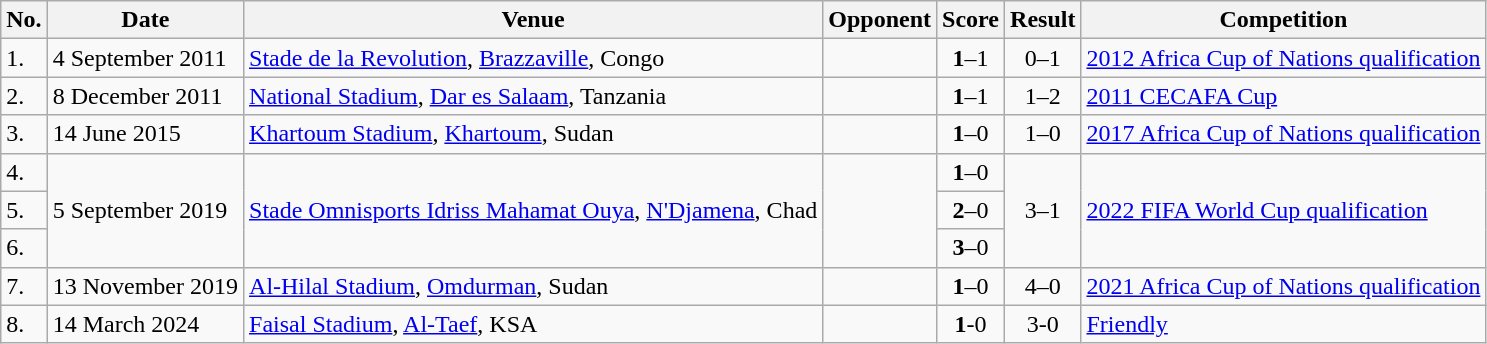<table class="wikitable" style="font-size:100%;">
<tr>
<th>No.</th>
<th>Date</th>
<th>Venue</th>
<th>Opponent</th>
<th>Score</th>
<th>Result</th>
<th>Competition</th>
</tr>
<tr>
<td>1.</td>
<td>4 September 2011</td>
<td><a href='#'>Stade de la Revolution</a>, <a href='#'>Brazzaville</a>, Congo</td>
<td></td>
<td align=center><strong>1</strong>–1</td>
<td align=center>0–1</td>
<td><a href='#'>2012 Africa Cup of Nations qualification</a></td>
</tr>
<tr>
<td>2.</td>
<td>8 December 2011</td>
<td><a href='#'>National Stadium</a>, <a href='#'>Dar es Salaam</a>, Tanzania</td>
<td></td>
<td align=center><strong>1</strong>–1</td>
<td align=center>1–2</td>
<td><a href='#'>2011 CECAFA Cup</a></td>
</tr>
<tr>
<td>3.</td>
<td>14 June 2015</td>
<td><a href='#'>Khartoum Stadium</a>, <a href='#'>Khartoum</a>, Sudan</td>
<td></td>
<td align=center><strong>1</strong>–0</td>
<td align=center>1–0</td>
<td><a href='#'>2017 Africa Cup of Nations qualification</a></td>
</tr>
<tr>
<td>4.</td>
<td rowspan=3>5 September 2019</td>
<td rowspan = 3><a href='#'>Stade Omnisports Idriss Mahamat Ouya</a>, <a href='#'>N'Djamena</a>, Chad</td>
<td rowspan = 3></td>
<td align=center><strong>1</strong>–0</td>
<td rowspan =3 align=center>3–1</td>
<td rowspan = 3><a href='#'>2022 FIFA World Cup qualification</a></td>
</tr>
<tr>
<td>5.</td>
<td align=center><strong>2</strong>–0</td>
</tr>
<tr>
<td>6.</td>
<td align=center><strong>3</strong>–0</td>
</tr>
<tr>
<td>7.</td>
<td>13 November 2019</td>
<td><a href='#'>Al-Hilal Stadium</a>, <a href='#'>Omdurman</a>, Sudan</td>
<td></td>
<td align=center><strong>1</strong>–0</td>
<td align=center>4–0</td>
<td><a href='#'>2021 Africa Cup of Nations qualification</a></td>
</tr>
<tr>
<td>8.</td>
<td>14 March 2024</td>
<td><a href='#'>Faisal Stadium</a>, <a href='#'>Al-Taef</a>, KSA</td>
<td></td>
<td align=center><strong>1</strong>-0</td>
<td align=center>3-0</td>
<td><a href='#'>Friendly</a></td>
</tr>
</table>
